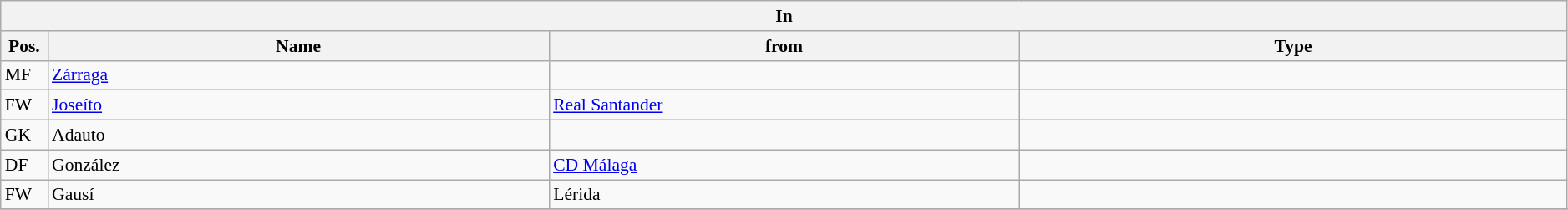<table class="wikitable" style="font-size:90%;width:99%;">
<tr>
<th colspan="4">In</th>
</tr>
<tr>
<th width=3%>Pos.</th>
<th width=32%>Name</th>
<th width=30%>from</th>
<th width=35%>Type</th>
</tr>
<tr>
<td>MF</td>
<td><a href='#'>Zárraga</a></td>
<td></td>
<td></td>
</tr>
<tr>
<td>FW</td>
<td><a href='#'>Joseíto</a></td>
<td><a href='#'>Real Santander</a></td>
<td></td>
</tr>
<tr>
<td>GK</td>
<td>Adauto</td>
<td></td>
<td></td>
</tr>
<tr>
<td>DF</td>
<td>González</td>
<td><a href='#'>CD Málaga</a></td>
<td></td>
</tr>
<tr>
<td>FW</td>
<td>Gausí</td>
<td>Lérida</td>
<td></td>
</tr>
<tr>
</tr>
</table>
